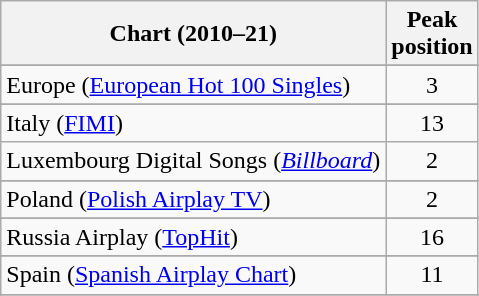<table class="wikitable plainrowheaders sortable">
<tr>
<th>Chart (2010–21)</th>
<th>Peak<br>position</th>
</tr>
<tr>
</tr>
<tr>
</tr>
<tr>
</tr>
<tr>
</tr>
<tr>
</tr>
<tr>
</tr>
<tr>
</tr>
<tr>
</tr>
<tr>
<td>Europe (<a href='#'>European Hot 100 Singles</a>)</td>
<td style="text-align:center;">3</td>
</tr>
<tr>
</tr>
<tr>
</tr>
<tr>
</tr>
<tr>
</tr>
<tr>
</tr>
<tr>
</tr>
<tr>
</tr>
<tr>
</tr>
<tr>
</tr>
<tr>
<td>Italy (<a href='#'>FIMI</a>)</td>
<td style="text-align:center;">13</td>
</tr>
<tr>
<td>Luxembourg Digital Songs (<em><a href='#'>Billboard</a></em>)</td>
<td style="text-align:center;">2</td>
</tr>
<tr>
</tr>
<tr>
</tr>
<tr>
</tr>
<tr>
</tr>
<tr>
<td>Poland (<a href='#'>Polish Airplay TV</a>)</td>
<td style="text-align:center;">2</td>
</tr>
<tr>
</tr>
<tr>
</tr>
<tr>
<td>Russia Airplay (<a href='#'>TopHit</a>)</td>
<td style="text-align:center;">16</td>
</tr>
<tr>
</tr>
<tr>
<td>Spain (<a href='#'>Spanish Airplay Chart</a>)</td>
<td style="text-align:center;">11</td>
</tr>
<tr>
</tr>
<tr>
</tr>
<tr>
</tr>
<tr>
</tr>
<tr>
</tr>
<tr>
</tr>
<tr>
</tr>
<tr>
</tr>
</table>
